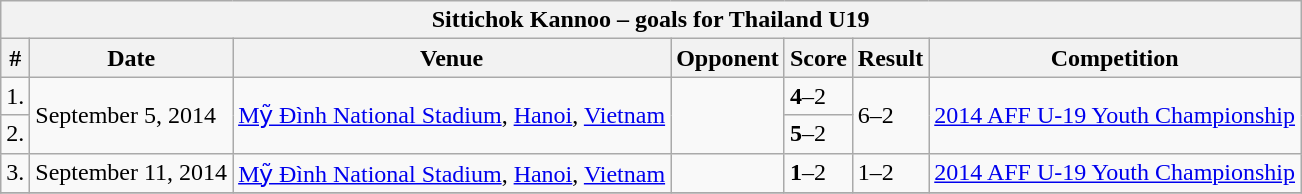<table class="wikitable collapsible collapsed">
<tr>
<th colspan="8"><strong>Sittichok Kannoo – goals for Thailand U19</strong></th>
</tr>
<tr>
<th>#</th>
<th>Date</th>
<th>Venue</th>
<th>Opponent</th>
<th>Score</th>
<th>Result</th>
<th>Competition</th>
</tr>
<tr>
<td>1.</td>
<td rowspan="2">September 5, 2014</td>
<td rowspan="2"><a href='#'>Mỹ Đình National Stadium</a>, <a href='#'>Hanoi</a>, <a href='#'>Vietnam</a></td>
<td rowspan="2"></td>
<td><strong>4</strong>–2</td>
<td rowspan="2">6–2</td>
<td rowspan="2"><a href='#'>2014 AFF U-19 Youth Championship</a></td>
</tr>
<tr>
<td>2.</td>
<td><strong>5</strong>–2</td>
</tr>
<tr>
<td>3.</td>
<td>September 11, 2014</td>
<td><a href='#'>Mỹ Đình National Stadium</a>, <a href='#'>Hanoi</a>, <a href='#'>Vietnam</a></td>
<td></td>
<td><strong>1</strong>–2</td>
<td>1–2</td>
<td><a href='#'>2014 AFF U-19 Youth Championship</a></td>
</tr>
<tr>
</tr>
</table>
